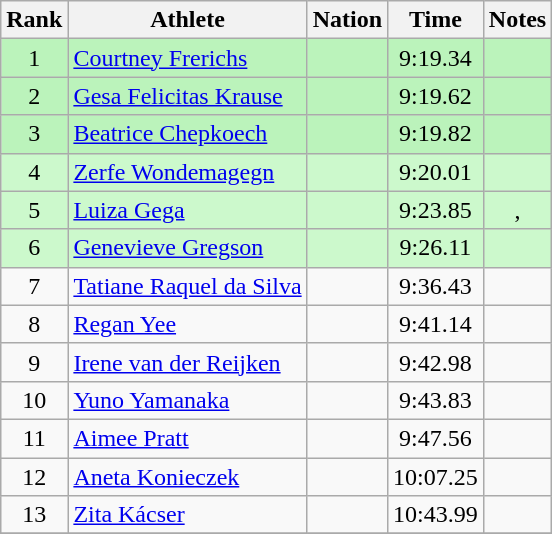<table class="wikitable sortable" style="text-align:center">
<tr>
<th>Rank</th>
<th>Athlete</th>
<th>Nation</th>
<th>Time</th>
<th>Notes</th>
</tr>
<tr style="background:#bbf3bb;">
<td>1</td>
<td align=left><a href='#'>Courtney Frerichs</a></td>
<td align=left></td>
<td>9:19.34</td>
<td></td>
</tr>
<tr style="background:#bbf3bb;">
<td>2</td>
<td align=left><a href='#'>Gesa Felicitas Krause</a></td>
<td align=left></td>
<td>9:19.62</td>
<td></td>
</tr>
<tr style="background:#bbf3bb;">
<td>3</td>
<td align=left><a href='#'>Beatrice Chepkoech</a></td>
<td align=left></td>
<td>9:19.82</td>
<td></td>
</tr>
<tr style="background:#ccf9cc;">
<td>4</td>
<td align=left><a href='#'>Zerfe Wondemagegn</a></td>
<td align=left></td>
<td>9:20.01</td>
<td></td>
</tr>
<tr style="background:#ccf9cc;">
<td>5</td>
<td align=left><a href='#'>Luiza Gega</a></td>
<td align=left></td>
<td>9:23.85</td>
<td>, </td>
</tr>
<tr style="background:#ccf9cc;">
<td>6</td>
<td align=left><a href='#'>Genevieve Gregson</a></td>
<td align=left></td>
<td>9:26.11</td>
<td></td>
</tr>
<tr>
<td>7</td>
<td align=left><a href='#'>Tatiane Raquel da Silva</a></td>
<td align=left></td>
<td>9:36.43</td>
<td></td>
</tr>
<tr>
<td>8</td>
<td align=left><a href='#'>Regan Yee</a></td>
<td align=left></td>
<td>9:41.14</td>
<td></td>
</tr>
<tr>
<td>9</td>
<td align=left><a href='#'>Irene van der Reijken</a></td>
<td align=left></td>
<td>9:42.98</td>
<td></td>
</tr>
<tr>
<td>10</td>
<td align=left><a href='#'>Yuno Yamanaka</a></td>
<td align=left></td>
<td>9:43.83</td>
<td></td>
</tr>
<tr>
<td>11</td>
<td align=left><a href='#'>Aimee Pratt</a></td>
<td align=left></td>
<td>9:47.56</td>
<td></td>
</tr>
<tr>
<td>12</td>
<td align=left><a href='#'>Aneta Konieczek</a></td>
<td align=left></td>
<td>10:07.25</td>
<td></td>
</tr>
<tr>
<td>13</td>
<td align=left><a href='#'>Zita Kácser</a></td>
<td align=left></td>
<td>10:43.99</td>
<td></td>
</tr>
<tr>
</tr>
</table>
